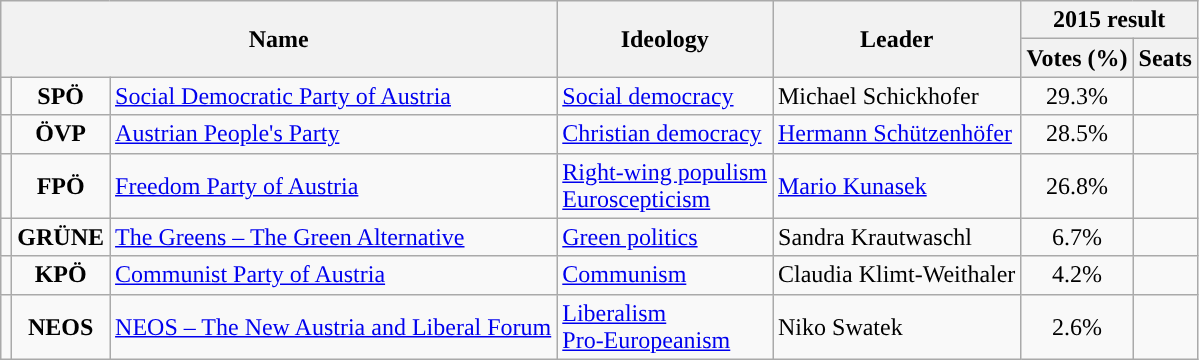<table class="wikitable">
<tr>
<th rowspan="2" colspan="3">Name</th>
<th rowspan="2">Ideology</th>
<th rowspan="2">Leader</th>
<th colspan="2">2015 result</th>
</tr>
<tr>
<th>Votes (%)</th>
<th>Seats</th>
</tr>
<tr>
<td style="background:"></td>
<td style="text-align:center;"><strong>SPÖ</strong></td>
<td><a href='#'>Social Democratic Party of Austria</a><br></td>
<td><a href='#'>Social democracy</a></td>
<td>Michael Schickhofer</td>
<td style="text-align:center;">29.3%</td>
<td></td>
</tr>
<tr>
<td style="background:"></td>
<td style="text-align:center;"><strong>ÖVP</strong></td>
<td><a href='#'>Austrian People's Party</a><br></td>
<td><a href='#'>Christian democracy</a></td>
<td><a href='#'>Hermann Schützenhöfer</a></td>
<td style="text-align:center;">28.5%</td>
<td></td>
</tr>
<tr>
<td style="background:"></td>
<td style="text-align:center;"><strong>FPÖ</strong></td>
<td><a href='#'>Freedom Party of Austria</a><br></td>
<td><a href='#'>Right-wing populism</a><br><a href='#'>Euroscepticism</a></td>
<td><a href='#'>Mario Kunasek</a></td>
<td style="text-align:center;">26.8%</td>
<td></td>
</tr>
<tr>
<td style="background:"></td>
<td style="text-align:center;"><strong>GRÜNE</strong></td>
<td><a href='#'>The Greens – The Green Alternative</a><br></td>
<td><a href='#'>Green politics</a></td>
<td>Sandra Krautwaschl</td>
<td style="text-align:center;">6.7%</td>
<td></td>
</tr>
<tr>
<td style="background:"></td>
<td style="text-align:center;"><strong>KPÖ</strong></td>
<td><a href='#'>Communist Party of Austria</a><br></td>
<td><a href='#'>Communism</a></td>
<td>Claudia Klimt-Weithaler</td>
<td style="text-align:center;">4.2%</td>
<td></td>
</tr>
<tr>
<td style="background:"></td>
<td style="text-align:center;"><strong>NEOS</strong></td>
<td><a href='#'>NEOS – The New Austria and Liberal Forum</a><br></td>
<td><a href='#'>Liberalism</a><br><a href='#'>Pro-Europeanism</a></td>
<td>Niko Swatek</td>
<td style="text-align:center;">2.6%</td>
<td></td>
</tr>
</table>
